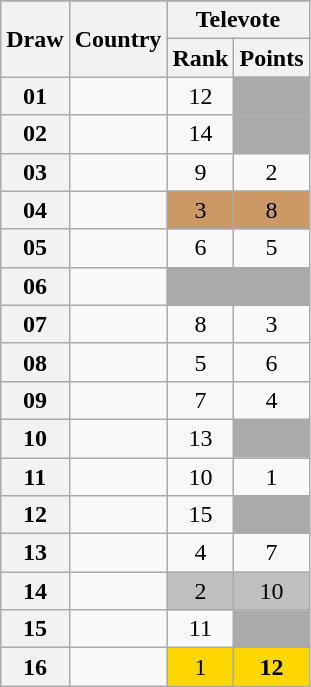<table class="sortable wikitable collapsible plainrowheaders" style="text-align:center;">
<tr>
</tr>
<tr>
<th scope="col" rowspan="2">Draw</th>
<th scope="col" rowspan="2">Country</th>
<th scope="col" colspan="2">Televote</th>
</tr>
<tr>
<th scope="col">Rank</th>
<th scope="col" class="unsortable">Points</th>
</tr>
<tr>
<th scope="row" style="text-align:center;">01</th>
<td style="text-align:left;"></td>
<td>12</td>
<td style="background:#AAAAAA;"></td>
</tr>
<tr>
<th scope="row" style="text-align:center;">02</th>
<td style="text-align:left;"></td>
<td>14</td>
<td style="background:#AAAAAA;"></td>
</tr>
<tr>
<th scope="row" style="text-align:center;">03</th>
<td style="text-align:left;"></td>
<td>9</td>
<td>2</td>
</tr>
<tr>
<th scope="row" style="text-align:center;">04</th>
<td style="text-align:left;"></td>
<td style="background:#CC9966;">3</td>
<td style="background:#CC9966;">8</td>
</tr>
<tr>
<th scope="row" style="text-align:center;">05</th>
<td style="text-align:left;"></td>
<td>6</td>
<td>5</td>
</tr>
<tr class=sortbottom>
<th scope="row" style="text-align:center;">06</th>
<td style="text-align:left;"></td>
<td style="background:#AAAAAA;"></td>
<td style="background:#AAAAAA;"></td>
</tr>
<tr>
<th scope="row" style="text-align:center;">07</th>
<td style="text-align:left;"></td>
<td>8</td>
<td>3</td>
</tr>
<tr>
<th scope="row" style="text-align:center;">08</th>
<td style="text-align:left;"></td>
<td>5</td>
<td>6</td>
</tr>
<tr>
<th scope="row" style="text-align:center;">09</th>
<td style="text-align:left;"></td>
<td>7</td>
<td>4</td>
</tr>
<tr>
<th scope="row" style="text-align:center;">10</th>
<td style="text-align:left;"></td>
<td>13</td>
<td style="background:#AAAAAA;"></td>
</tr>
<tr>
<th scope="row" style="text-align:center;">11</th>
<td style="text-align:left;"></td>
<td>10</td>
<td>1</td>
</tr>
<tr>
<th scope="row" style="text-align:center;">12</th>
<td style="text-align:left;"></td>
<td>15</td>
<td style="background:#AAAAAA;"></td>
</tr>
<tr>
<th scope="row" style="text-align:center;">13</th>
<td style="text-align:left;"></td>
<td>4</td>
<td>7</td>
</tr>
<tr>
<th scope="row" style="text-align:center;">14</th>
<td style="text-align:left;"></td>
<td style="background:silver;">2</td>
<td style="background:silver;">10</td>
</tr>
<tr>
<th scope="row" style="text-align:center;">15</th>
<td style="text-align:left;"></td>
<td>11</td>
<td style="background:#AAAAAA;"></td>
</tr>
<tr>
<th scope="row" style="text-align:center;">16</th>
<td style="text-align:left;"></td>
<td style="background:gold;">1</td>
<td style="background:gold;"><strong>12</strong></td>
</tr>
</table>
